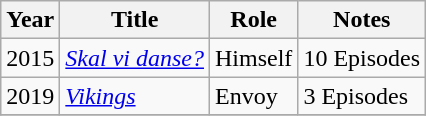<table class="wikitable sortable">
<tr>
<th>Year</th>
<th>Title</th>
<th>Role</th>
<th class="unsortable">Notes</th>
</tr>
<tr>
<td>2015</td>
<td><em><a href='#'>Skal vi danse?</a></em></td>
<td>Himself</td>
<td>10 Episodes</td>
</tr>
<tr>
<td>2019</td>
<td><em><a href='#'>Vikings</a></em></td>
<td>Envoy</td>
<td>3 Episodes</td>
</tr>
<tr>
</tr>
</table>
